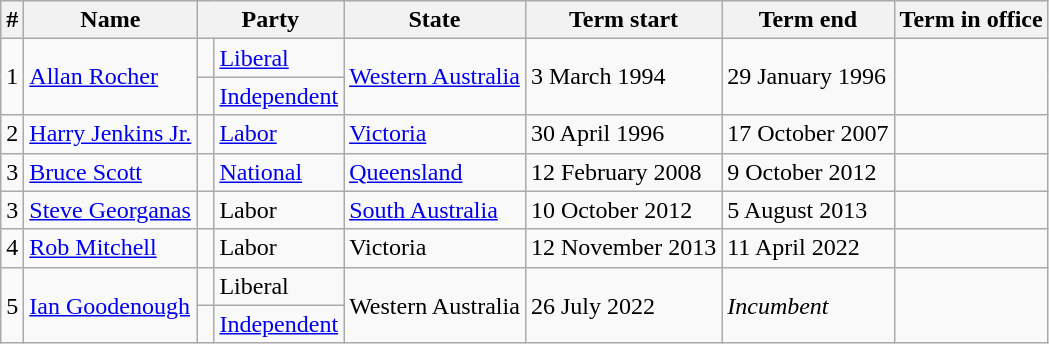<table class="wikitable sortable">
<tr>
<th>#</th>
<th>Name</th>
<th colspan=2>Party</th>
<th>State</th>
<th>Term start</th>
<th>Term end</th>
<th>Term in office</th>
</tr>
<tr>
<td rowspan=2 align=center>1</td>
<td rowspan=2><a href='#'>Allan Rocher</a></td>
<td> </td>
<td><a href='#'>Liberal</a></td>
<td rowspan=2><a href='#'>Western Australia</a></td>
<td rowspan=2>3 March 1994</td>
<td rowspan=2>29 January 1996</td>
<td rowspan=2></td>
</tr>
<tr>
<td> </td>
<td><a href='#'>Independent</a></td>
</tr>
<tr>
<td align=center>2</td>
<td><a href='#'>Harry Jenkins Jr.</a></td>
<td> </td>
<td><a href='#'>Labor</a></td>
<td><a href='#'>Victoria</a></td>
<td>30 April 1996</td>
<td>17 October 2007</td>
<td><strong></strong></td>
</tr>
<tr>
<td align=center>3</td>
<td><a href='#'>Bruce Scott</a></td>
<td> </td>
<td><a href='#'>National</a></td>
<td><a href='#'>Queensland</a></td>
<td>12 February 2008</td>
<td>9 October 2012</td>
<td></td>
</tr>
<tr>
<td align=center>3</td>
<td><a href='#'>Steve Georganas</a></td>
<td> </td>
<td>Labor</td>
<td><a href='#'>South Australia</a></td>
<td>10 October 2012</td>
<td>5 August 2013</td>
<td></td>
</tr>
<tr>
<td align=center>4</td>
<td><a href='#'>Rob Mitchell</a></td>
<td> </td>
<td>Labor</td>
<td>Victoria</td>
<td>12 November 2013</td>
<td>11 April 2022</td>
<td></td>
</tr>
<tr>
<td align=center rowspan=2>5</td>
<td rowspan=2><a href='#'>Ian Goodenough</a></td>
<td> </td>
<td>Liberal</td>
<td rowspan=2>Western Australia</td>
<td rowspan=2>26 July 2022</td>
<td rowspan=2><em>Incumbent</em></td>
<td rowspan=2></td>
</tr>
<tr>
<td> </td>
<td><a href='#'>Independent</a></td>
</tr>
</table>
